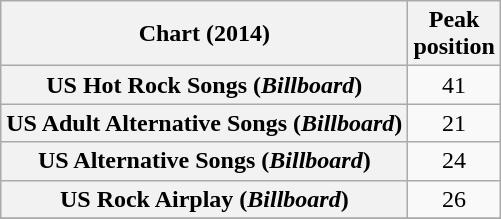<table class="wikitable sortable plainrowheaders">
<tr>
<th>Chart (2014)</th>
<th>Peak<br>position</th>
</tr>
<tr>
<th scope="row">US Hot Rock Songs (<em>Billboard</em>)</th>
<td style="text-align:center;">41</td>
</tr>
<tr>
<th scope="row">US Adult Alternative Songs (<em>Billboard</em>)</th>
<td style="text-align:center;">21</td>
</tr>
<tr>
<th scope="row">US Alternative Songs (<em>Billboard</em>)</th>
<td style="text-align:center;">24</td>
</tr>
<tr>
<th scope="row">US Rock Airplay (<em>Billboard</em>)</th>
<td style="text-align:center;">26</td>
</tr>
<tr>
</tr>
</table>
